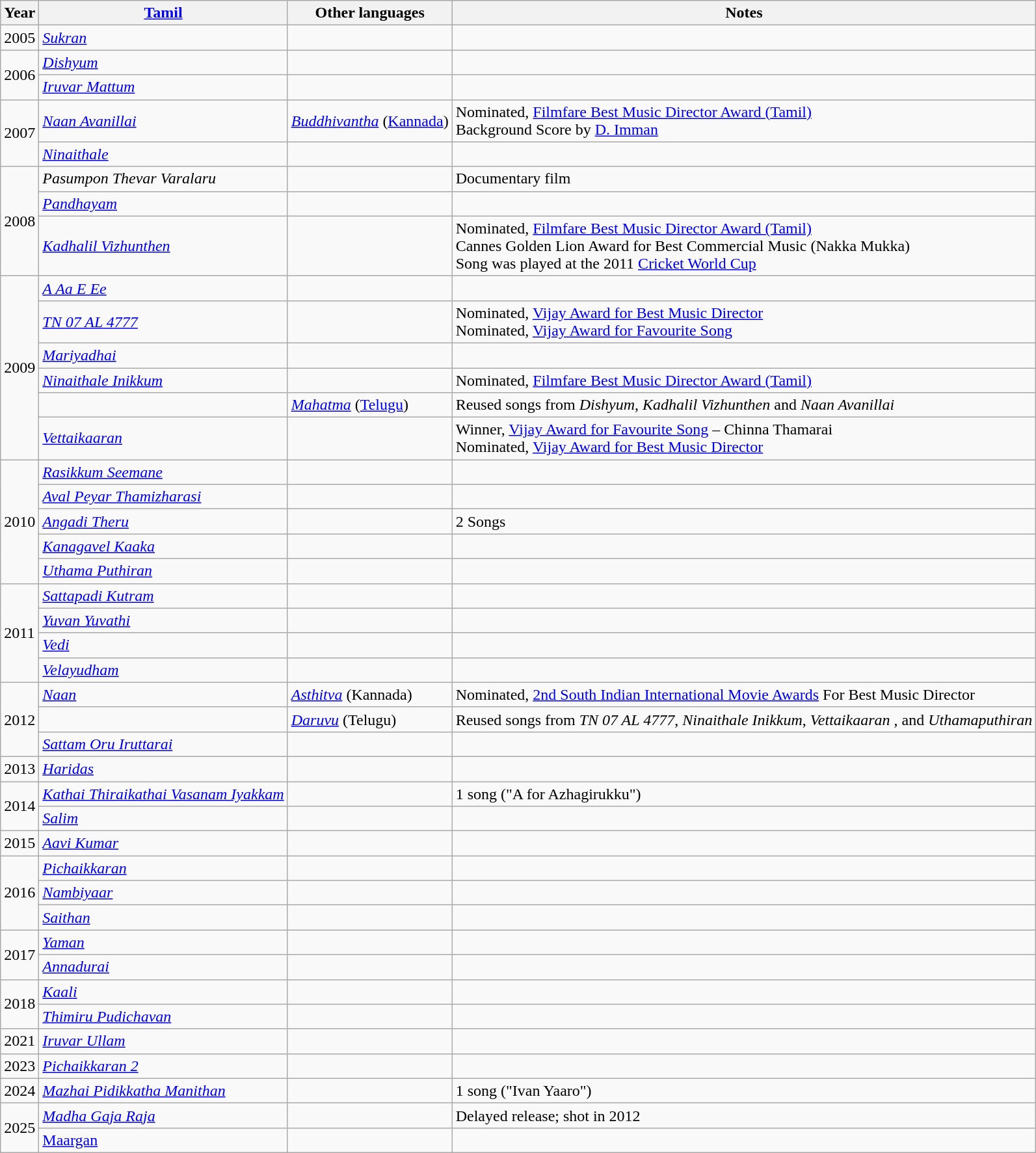<table class="wikitable sortable">
<tr>
<th>Year</th>
<th><a href='#'>Tamil</a></th>
<th>Other languages</th>
<th>Notes</th>
</tr>
<tr>
<td>2005</td>
<td><em><a href='#'>Sukran</a></em></td>
<td></td>
<td></td>
</tr>
<tr>
<td rowspan=2>2006</td>
<td><em><a href='#'>Dishyum</a></em></td>
<td></td>
<td></td>
</tr>
<tr>
<td><em><a href='#'>Iruvar Mattum</a></em></td>
<td></td>
<td></td>
</tr>
<tr>
<td rowspan=2>2007</td>
<td><em><a href='#'>Naan Avanillai</a></em></td>
<td><em><a href='#'>Buddhivantha</a></em> (<a href='#'>Kannada</a>)</td>
<td>Nominated, <a href='#'>Filmfare Best Music Director Award (Tamil)</a><br>Background Score by <a href='#'>D. Imman</a></td>
</tr>
<tr>
<td><em><a href='#'>Ninaithale</a></em></td>
<td></td>
<td></td>
</tr>
<tr>
<td rowspan=3>2008</td>
<td><em>Pasumpon Thevar Varalaru</em></td>
<td></td>
<td>Documentary film</td>
</tr>
<tr>
<td><em><a href='#'>Pandhayam</a></em></td>
<td></td>
<td></td>
</tr>
<tr>
<td><em><a href='#'>Kadhalil Vizhunthen</a></em></td>
<td></td>
<td>Nominated, <a href='#'>Filmfare Best Music Director Award (Tamil)</a><br>Cannes Golden Lion Award for Best Commercial Music (Nakka Mukka)<br> Song was played at the 2011 <a href='#'>Cricket World Cup</a></td>
</tr>
<tr>
<td rowspan=6>2009</td>
<td><em><a href='#'>A Aa E Ee</a></em></td>
<td></td>
<td></td>
</tr>
<tr>
<td><em><a href='#'>TN 07 AL 4777</a></em></td>
<td></td>
<td>Nominated, <a href='#'>Vijay Award for Best Music Director</a><br>Nominated, <a href='#'>Vijay Award for Favourite Song</a></td>
</tr>
<tr>
<td><em><a href='#'>Mariyadhai</a></em></td>
<td></td>
<td></td>
</tr>
<tr>
<td><em><a href='#'>Ninaithale Inikkum</a></em></td>
<td></td>
<td>Nominated, <a href='#'>Filmfare Best Music Director Award (Tamil)</a></td>
</tr>
<tr>
<td></td>
<td><em><a href='#'>Mahatma</a></em> (<a href='#'>Telugu</a>)</td>
<td>Reused songs from <em>Dishyum</em>, <em>Kadhalil Vizhunthen</em> and <em>Naan Avanillai</em></td>
</tr>
<tr>
<td><em><a href='#'>Vettaikaaran</a></em></td>
<td></td>
<td>Winner, <a href='#'>Vijay Award for Favourite Song</a> – Chinna Thamarai<br>Nominated, <a href='#'>Vijay Award for Best Music Director</a></td>
</tr>
<tr>
<td rowspan=5>2010</td>
<td><em><a href='#'>Rasikkum Seemane</a></em></td>
<td></td>
<td></td>
</tr>
<tr>
<td><em><a href='#'>Aval Peyar Thamizharasi</a></em></td>
<td></td>
<td></td>
</tr>
<tr>
<td><em><a href='#'>Angadi Theru</a></em></td>
<td></td>
<td>2 Songs</td>
</tr>
<tr>
<td><em><a href='#'>Kanagavel Kaaka</a></em></td>
<td></td>
<td></td>
</tr>
<tr>
<td><em><a href='#'>Uthama Puthiran</a> </em></td>
<td></td>
<td></td>
</tr>
<tr>
<td rowspan=4>2011</td>
<td><em><a href='#'>Sattapadi Kutram</a></em></td>
<td></td>
<td></td>
</tr>
<tr>
<td><em><a href='#'>Yuvan Yuvathi</a></em></td>
<td></td>
<td></td>
</tr>
<tr>
<td><em><a href='#'>Vedi</a> </em></td>
<td></td>
<td></td>
</tr>
<tr>
<td><em><a href='#'>Velayudham</a></em></td>
<td></td>
<td></td>
</tr>
<tr>
<td rowspan=3>2012</td>
<td><em><a href='#'>Naan</a></em></td>
<td><em><a href='#'>Asthitva</a></em> (Kannada)</td>
<td>Nominated, <a href='#'>2nd South Indian International Movie Awards</a> For Best Music Director</td>
</tr>
<tr>
<td></td>
<td><em><a href='#'>Daruvu</a></em> (Telugu)</td>
<td>Reused songs from <em>TN 07 AL 4777</em>, <em>Ninaithale Inikkum</em>, <em>Vettaikaaran </em>, and <em>Uthamaputhiran</em></td>
</tr>
<tr>
<td><em><a href='#'>Sattam Oru Iruttarai</a></em></td>
<td></td>
<td></td>
</tr>
<tr>
<td>2013</td>
<td><em><a href='#'>Haridas</a></em></td>
<td></td>
<td></td>
</tr>
<tr>
<td rowspan=2>2014</td>
<td><em><a href='#'>Kathai Thiraikathai Vasanam Iyakkam</a></em></td>
<td></td>
<td>1 song ("A for Azhagirukku")</td>
</tr>
<tr>
<td><em><a href='#'>Salim</a></em></td>
<td></td>
<td></td>
</tr>
<tr>
<td>2015</td>
<td><em><a href='#'>Aavi Kumar</a></em></td>
<td></td>
<td></td>
</tr>
<tr>
<td rowspan=3>2016</td>
<td><em><a href='#'>Pichaikkaran</a></em></td>
<td></td>
<td></td>
</tr>
<tr>
<td><em><a href='#'>Nambiyaar</a></em></td>
<td></td>
<td></td>
</tr>
<tr>
<td><em><a href='#'>Saithan</a></em></td>
<td></td>
<td></td>
</tr>
<tr>
<td rowspan=2>2017</td>
<td><em><a href='#'>Yaman</a></em></td>
<td></td>
<td></td>
</tr>
<tr>
<td><em><a href='#'>Annadurai</a></em></td>
<td></td>
<td></td>
</tr>
<tr>
<td rowspan=2>2018</td>
<td><em><a href='#'>Kaali</a></em></td>
<td></td>
<td></td>
</tr>
<tr>
<td><em><a href='#'>Thimiru Pudichavan</a></em></td>
<td></td>
<td></td>
</tr>
<tr>
<td>2021</td>
<td><em><a href='#'>Iruvar Ullam</a></em></td>
<td></td>
<td></td>
</tr>
<tr>
<td>2023</td>
<td><em><a href='#'>Pichaikkaran 2</a></em></td>
<td></td>
<td></td>
</tr>
<tr>
<td>2024</td>
<td><em><a href='#'>Mazhai Pidikkatha Manithan</a></em></td>
<td></td>
<td>1 song ("Ivan Yaaro")</td>
</tr>
<tr>
<td rowspan="2">2025</td>
<td><em><a href='#'>Madha Gaja Raja</a></em></td>
<td></td>
<td>Delayed release; shot in 2012</td>
</tr>
<tr>
<td><a href='#'>Maargan</a></td>
<td></td>
</tr>
</table>
